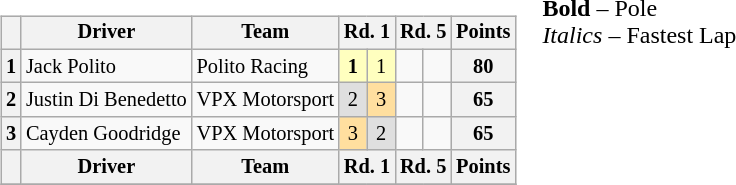<table>
<tr valign="top">
<td><br><table class="wikitable" style="font-size:85%; text-align:center;">
<tr>
<th></th>
<th>Driver</th>
<th>Team</th>
<th colspan=2>Rd. 1</th>
<th colspan=2>Rd. 5</th>
<th>Points</th>
</tr>
<tr>
<th>1</th>
<td align=left> Jack Polito</td>
<td align=left> Polito Racing</td>
<td style="background:#ffffbf;"><strong>1</strong></td>
<td style="background:#ffffbf;">1</td>
<td></td>
<td></td>
<th>80</th>
</tr>
<tr>
<th>2</th>
<td align=left> Justin Di Benedetto</td>
<td align=left> VPX Motorsport</td>
<td style="background:#dfdfdf;">2</td>
<td style="background:#ffdf9f;">3</td>
<td></td>
<td></td>
<th>65</th>
</tr>
<tr>
<th>3</th>
<td align="left"> Cayden Goodridge</td>
<td align="left"> VPX Motorsport</td>
<td style="background:#ffdf9f;">3</td>
<td style="background:#dfdfdf;">2</td>
<td></td>
<td></td>
<th>65</th>
</tr>
<tr>
<th></th>
<th>Driver</th>
<th>Team</th>
<th colspan=2>Rd. 1</th>
<th colspan=2>Rd. 5</th>
<th>Points</th>
</tr>
<tr>
</tr>
</table>
</td>
<td valign=top><br>
<span><strong>Bold</strong> – Pole<br>
<em>Italics</em> – Fastest Lap</span></td>
</tr>
</table>
